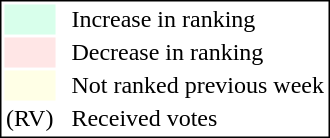<table style="border:1px solid black;">
<tr>
<td style="background:#D8FFEB; width:20px;"></td>
<td> </td>
<td>Increase in ranking</td>
</tr>
<tr>
<td style="background:#FFE6E6; width:20px;"></td>
<td> </td>
<td>Decrease in ranking</td>
</tr>
<tr>
<td style="background:#FFFFE6; width:20px;"></td>
<td> </td>
<td>Not ranked previous week</td>
</tr>
<tr>
<td>(RV)</td>
<td> </td>
<td>Received votes</td>
</tr>
</table>
